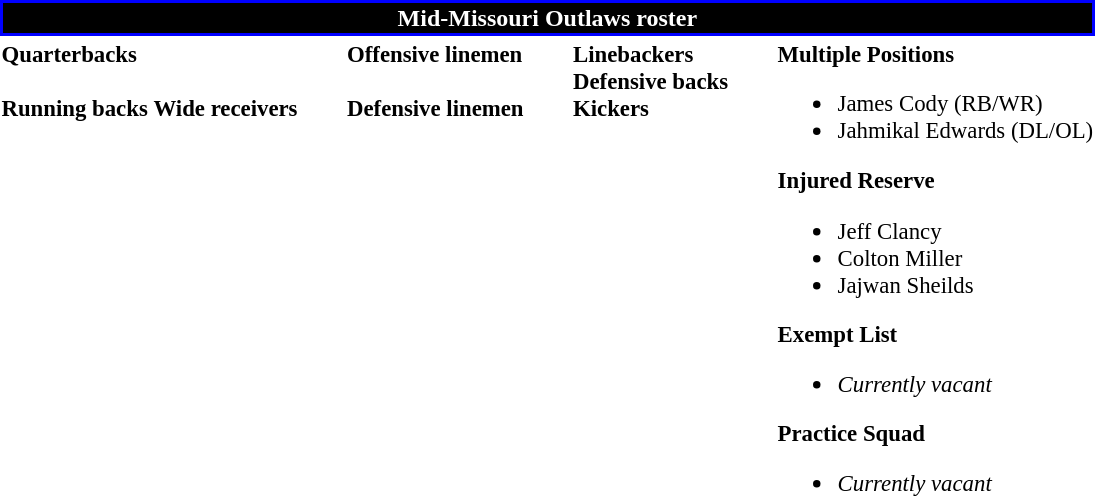<table class="toccolours" style="text-align: left;">
<tr>
<th colspan="7" style="text-align:center; background-color:black; color:white; border:2px solid blue;">Mid-Missouri Outlaws roster</th>
</tr>
<tr>
<td style="font-size: 95%;vertical-align:top;"><strong>Quarterbacks</strong><br>
<br><strong>Running backs</strong>


<strong>Wide receivers</strong>





</td>
<td style="width: 25px;"></td>
<td style="font-size: 95%;vertical-align:top;"><strong>Offensive linemen</strong><br>

<br><strong>Defensive linemen</strong>



</td>
<td style="width: 25px;"></td>
<td style="font-size: 95%;vertical-align:top;"><strong>Linebackers</strong><br><strong>Defensive backs</strong>






<br><strong>Kickers</strong>
</td>
<td style="width: 25px;"></td>
<td style="font-size: 95%;vertical-align:top;"><strong>Multiple Positions</strong><br><ul><li> James Cody (RB/WR)</li><li> Jahmikal Edwards (DL/OL)</li></ul><strong>Injured Reserve</strong><ul><li> Jeff Clancy</li><li> Colton Miller</li><li> Jajwan Sheilds</li></ul><strong>Exempt List</strong><ul><li><em>Currently vacant</em></li></ul><strong>Practice Squad</strong><ul><li><em>Currently vacant</em></li></ul></td>
</tr>
<tr>
</tr>
</table>
